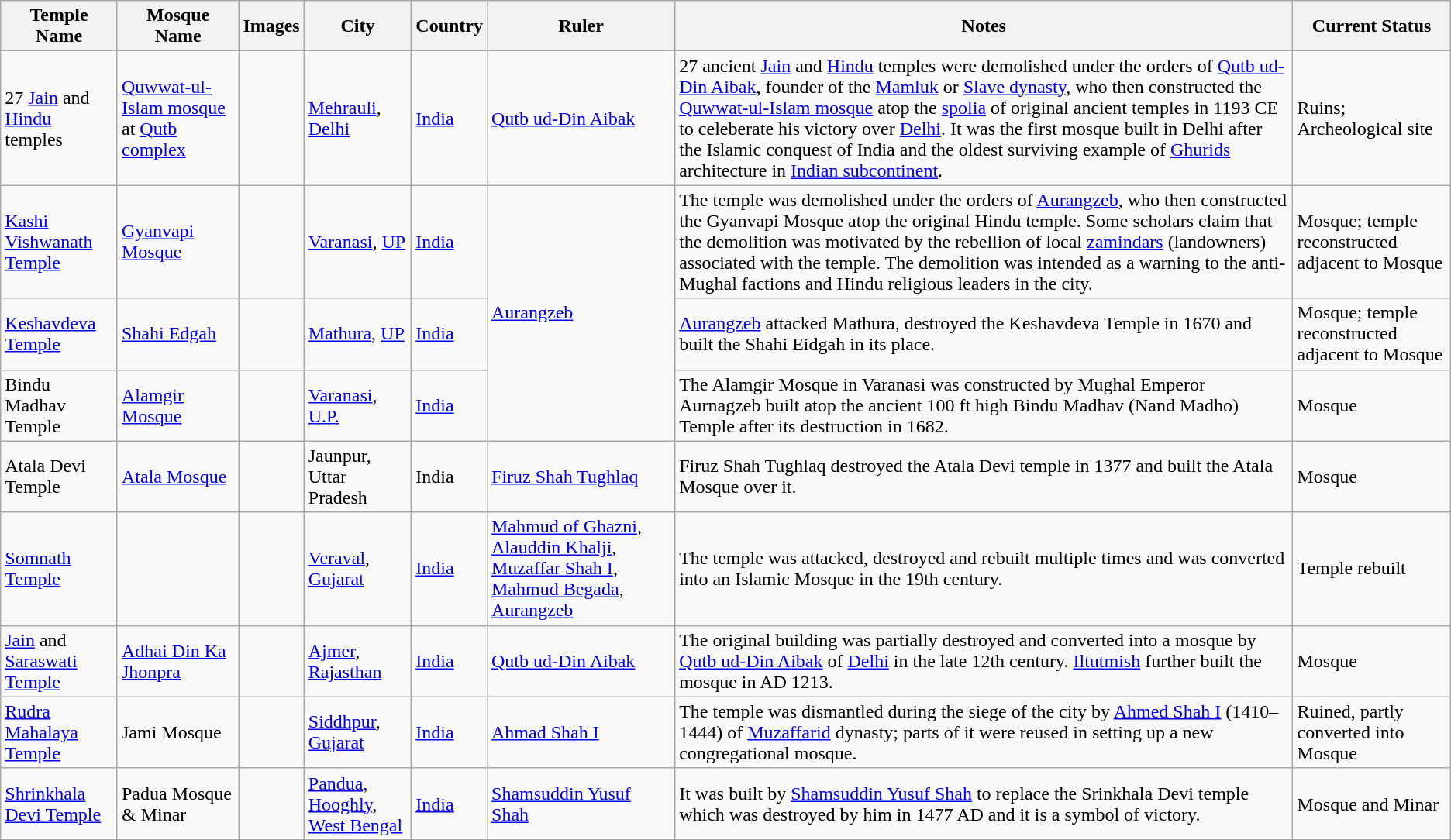<table class="wikitable plainrowheaders sortable" style="text-align:left;">
<tr>
<th>Temple Name</th>
<th>Mosque Name</th>
<th>Images</th>
<th>City</th>
<th>Country</th>
<th>Ruler</th>
<th>Notes</th>
<th>Current Status</th>
</tr>
<tr>
<td>27 <a href='#'>Jain</a> and <a href='#'>Hindu</a> temples</td>
<td><a href='#'>Quwwat-ul-Islam mosque</a> at <a href='#'>Qutb complex</a></td>
<td></td>
<td><a href='#'>Mehrauli</a>, <a href='#'>Delhi</a></td>
<td><a href='#'>India</a></td>
<td><a href='#'>Qutb ud-Din Aibak</a></td>
<td>27 ancient <a href='#'>Jain</a> and <a href='#'>Hindu</a> temples were demolished under the orders of <a href='#'>Qutb ud-Din Aibak</a>, founder of the <a href='#'>Mamluk</a> or <a href='#'>Slave dynasty</a>, who then constructed the <a href='#'>Quwwat-ul-Islam mosque</a> atop the <a href='#'>spolia</a> of original ancient temples in 1193 CE to celeberate his victory over <a href='#'>Delhi</a>. It was the first mosque built in Delhi after the Islamic conquest of India and the oldest surviving example of <a href='#'>Ghurids</a> architecture in <a href='#'>Indian subcontinent</a>.</td>
<td>Ruins; Archeological site</td>
</tr>
<tr>
<td><a href='#'>Kashi Vishwanath Temple</a></td>
<td><a href='#'>Gyanvapi Mosque</a></td>
<td></td>
<td><a href='#'>Varanasi</a>, <a href='#'>UP</a></td>
<td><a href='#'>India</a></td>
<td rowspan="3"><a href='#'>Aurangzeb</a></td>
<td>The temple was demolished under the orders of <a href='#'>Aurangzeb</a>, who then constructed the Gyanvapi Mosque atop the original Hindu temple. Some scholars claim that the demolition was motivated by the rebellion of local <a href='#'>zamindars</a> (landowners) associated with the temple. The demolition was intended as a warning to the anti-Mughal factions and Hindu religious leaders in the city.</td>
<td>Mosque; temple reconstructed adjacent to Mosque</td>
</tr>
<tr>
<td><a href='#'>Keshavdeva Temple</a></td>
<td><a href='#'>Shahi Edgah</a></td>
<td></td>
<td><a href='#'>Mathura</a>, <a href='#'>UP</a></td>
<td><a href='#'>India</a></td>
<td><a href='#'>Aurangzeb</a> attacked Mathura, destroyed the Keshavdeva Temple in 1670 and built the Shahi Eidgah in its place.</td>
<td>Mosque; temple reconstructed adjacent to Mosque</td>
</tr>
<tr>
<td>Bindu Madhav Temple</td>
<td><a href='#'>Alamgir Mosque</a></td>
<td></td>
<td><a href='#'>Varanasi</a>, <a href='#'>U.P.</a></td>
<td><a href='#'>India</a></td>
<td>The Alamgir Mosque in Varanasi was constructed by Mughal Emperor Aurnagzeb built atop the ancient 100 ft high Bindu Madhav (Nand Madho) Temple after its destruction in 1682.</td>
<td>Mosque</td>
</tr>
<tr>
<td>Atala Devi Temple</td>
<td><a href='#'>Atala Mosque</a></td>
<td></td>
<td>Jaunpur, Uttar Pradesh</td>
<td>India</td>
<td><a href='#'>Firuz Shah Tughlaq</a></td>
<td>Firuz Shah Tughlaq destroyed the Atala Devi temple in 1377 and built the Atala Mosque over it.</td>
<td>Mosque</td>
</tr>
<tr>
<td><a href='#'>Somnath Temple</a></td>
<td></td>
<td></td>
<td><a href='#'>Veraval</a>, <a href='#'>Gujarat</a></td>
<td><a href='#'>India</a></td>
<td><a href='#'>Mahmud of Ghazni</a>, <a href='#'>Alauddin Khalji</a>, <a href='#'>Muzaffar Shah I</a>, <a href='#'>Mahmud Begada</a>, <a href='#'>Aurangzeb</a></td>
<td>The temple was attacked, destroyed and rebuilt multiple times and was converted into an Islamic Mosque in the 19th century.</td>
<td>Temple rebuilt</td>
</tr>
<tr>
<td><a href='#'>Jain</a> and <a href='#'>Saraswati Temple</a></td>
<td><a href='#'>Adhai Din Ka Jhonpra</a></td>
<td></td>
<td><a href='#'>Ajmer</a>, <a href='#'>Rajasthan</a></td>
<td><a href='#'>India</a></td>
<td><a href='#'>Qutb ud-Din Aibak</a></td>
<td>The original building was partially destroyed and converted into a mosque by <a href='#'>Qutb ud-Din Aibak</a> of <a href='#'>Delhi</a> in the late 12th century. <a href='#'>Iltutmish</a> further built the mosque in AD 1213.</td>
<td>Mosque</td>
</tr>
<tr>
<td><a href='#'>Rudra Mahalaya Temple</a></td>
<td>Jami Mosque</td>
<td></td>
<td><a href='#'>Siddhpur</a>, <a href='#'>Gujarat</a></td>
<td><a href='#'>India</a></td>
<td><a href='#'>Ahmad Shah I</a></td>
<td>The temple was dismantled during the siege of the city by <a href='#'>Ahmed Shah I</a> (1410–1444) of <a href='#'>Muzaffarid</a> dynasty; parts of it were reused in setting up a new congregational mosque.</td>
<td>Ruined, partly converted into Mosque</td>
</tr>
<tr>
<td><a href='#'>Shrinkhala Devi Temple</a></td>
<td>Padua Mosque & Minar</td>
<td></td>
<td><a href='#'>Pandua, Hooghly</a>, <a href='#'>West Bengal</a></td>
<td><a href='#'>India</a></td>
<td><a href='#'>Shamsuddin Yusuf Shah</a></td>
<td>It was built by <a href='#'>Shamsuddin Yusuf Shah</a> to replace the Srinkhala Devi temple which was destroyed by him in 1477 AD and it is a symbol of victory.</td>
<td>Mosque and Minar</td>
</tr>
</table>
